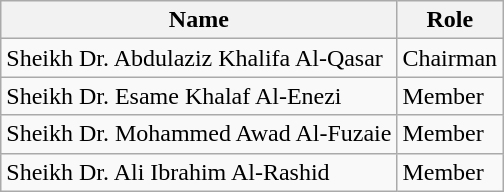<table class="wikitable">
<tr>
<th>Name</th>
<th>Role</th>
</tr>
<tr>
<td>Sheikh Dr. Abdulaziz Khalifa Al-Qasar</td>
<td>Chairman</td>
</tr>
<tr>
<td>Sheikh Dr. Esame Khalaf Al-Enezi</td>
<td>Member</td>
</tr>
<tr>
<td>Sheikh Dr. Mohammed Awad Al-Fuzaie</td>
<td>Member</td>
</tr>
<tr>
<td>Sheikh Dr. Ali Ibrahim Al-Rashid</td>
<td>Member</td>
</tr>
</table>
